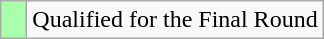<table class="wikitable">
<tr>
<td width=10px bgcolor="#aaffaa"></td>
<td>Qualified for the Final Round</td>
</tr>
</table>
